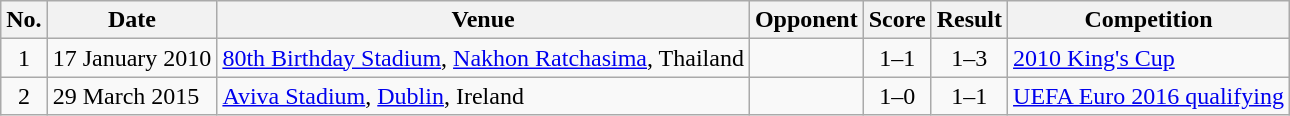<table class="wikitable sortable">
<tr>
<th scope="col">No.</th>
<th scope="col">Date</th>
<th scope="col">Venue</th>
<th scope="col">Opponent</th>
<th scope="col">Score</th>
<th scope="col">Result</th>
<th scope="col">Competition</th>
</tr>
<tr>
<td style="text-align:center">1</td>
<td>17 January 2010</td>
<td><a href='#'>80th Birthday Stadium</a>, <a href='#'>Nakhon Ratchasima</a>, Thailand</td>
<td></td>
<td style="text-align:center">1–1</td>
<td style="text-align:center">1–3</td>
<td><a href='#'>2010 King's Cup</a></td>
</tr>
<tr>
<td style="text-align:center">2</td>
<td>29 March 2015</td>
<td><a href='#'>Aviva Stadium</a>, <a href='#'>Dublin</a>, Ireland</td>
<td></td>
<td style="text-align:center">1–0</td>
<td style="text-align:center">1–1</td>
<td><a href='#'>UEFA Euro 2016 qualifying</a></td>
</tr>
</table>
